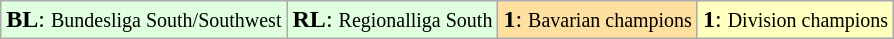<table class="wikitable" align="center">
<tr>
<td style="background:#dfffdf"><strong>BL</strong>: <small>Bundesliga South/Southwest</small></td>
<td style="background:#dfffdf"><strong>RL</strong>: <small>Regionalliga South</small></td>
<td style="background:#ffdf9f"><strong>1</strong>: <small>Bavarian champions</small></td>
<td style="background:#ffffbf"><strong>1</strong>: <small>Division champions</small></td>
</tr>
</table>
